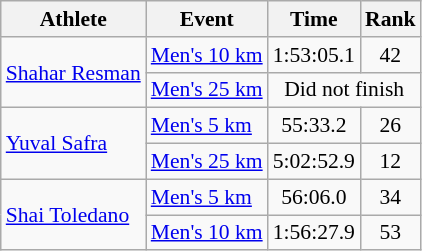<table class="wikitable" style="font-size:90%;">
<tr>
<th>Athlete</th>
<th>Event</th>
<th>Time</th>
<th>Rank</th>
</tr>
<tr align=center>
<td align=left rowspan=2><a href='#'>Shahar Resman</a></td>
<td align=left><a href='#'>Men's 10 km</a></td>
<td>1:53:05.1</td>
<td>42</td>
</tr>
<tr align=center>
<td align=left><a href='#'>Men's 25 km</a></td>
<td colspan=2>Did not finish</td>
</tr>
<tr align=center>
<td align=left rowspan=2><a href='#'>Yuval Safra</a></td>
<td align=left><a href='#'>Men's 5 km</a></td>
<td>55:33.2</td>
<td>26</td>
</tr>
<tr align=center>
<td align=left><a href='#'>Men's 25 km</a></td>
<td>5:02:52.9</td>
<td>12</td>
</tr>
<tr align=center>
<td align=left rowspan=2><a href='#'>Shai Toledano</a></td>
<td align=left><a href='#'>Men's 5 km</a></td>
<td>56:06.0</td>
<td>34</td>
</tr>
<tr align=center>
<td align=left><a href='#'>Men's 10 km</a></td>
<td>1:56:27.9</td>
<td>53</td>
</tr>
</table>
